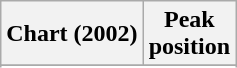<table class="wikitable sortable">
<tr>
<th>Chart (2002)</th>
<th>Peak<br>position</th>
</tr>
<tr>
</tr>
<tr>
</tr>
</table>
